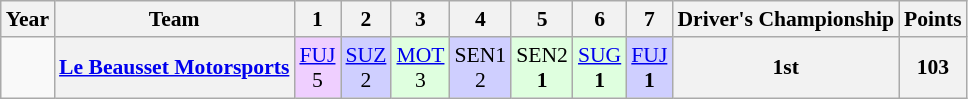<table class="wikitable" style="text-align:center; font-size:90%">
<tr>
<th>Year</th>
<th>Team</th>
<th>1</th>
<th>2</th>
<th>3</th>
<th>4</th>
<th>5</th>
<th>6</th>
<th>7</th>
<th>Driver's Championship</th>
<th>Points</th>
</tr>
<tr>
<td></td>
<th><a href='#'>Le Beausset Motorsports</a></th>
<td style="background:#EFCFFF;"><a href='#'>FUJ</a><br>5</td>
<td style="background:#CFCFFF;"><a href='#'>SUZ</a><br>2</td>
<td style="background:#DFFFDF;"><a href='#'>MOT</a><br>3</td>
<td style="background:#CFCFFF;">SEN1<br>2</td>
<td style="background:#DFFFDF;">SEN2<br><strong>1</strong></td>
<td style="background:#DFFFDF;"><a href='#'>SUG</a><br><strong>1</strong></td>
<td style="background:#CFCFFF;"><a href='#'>FUJ</a><br><strong>1</strong></td>
<th>1st</th>
<th>103</th>
</tr>
</table>
